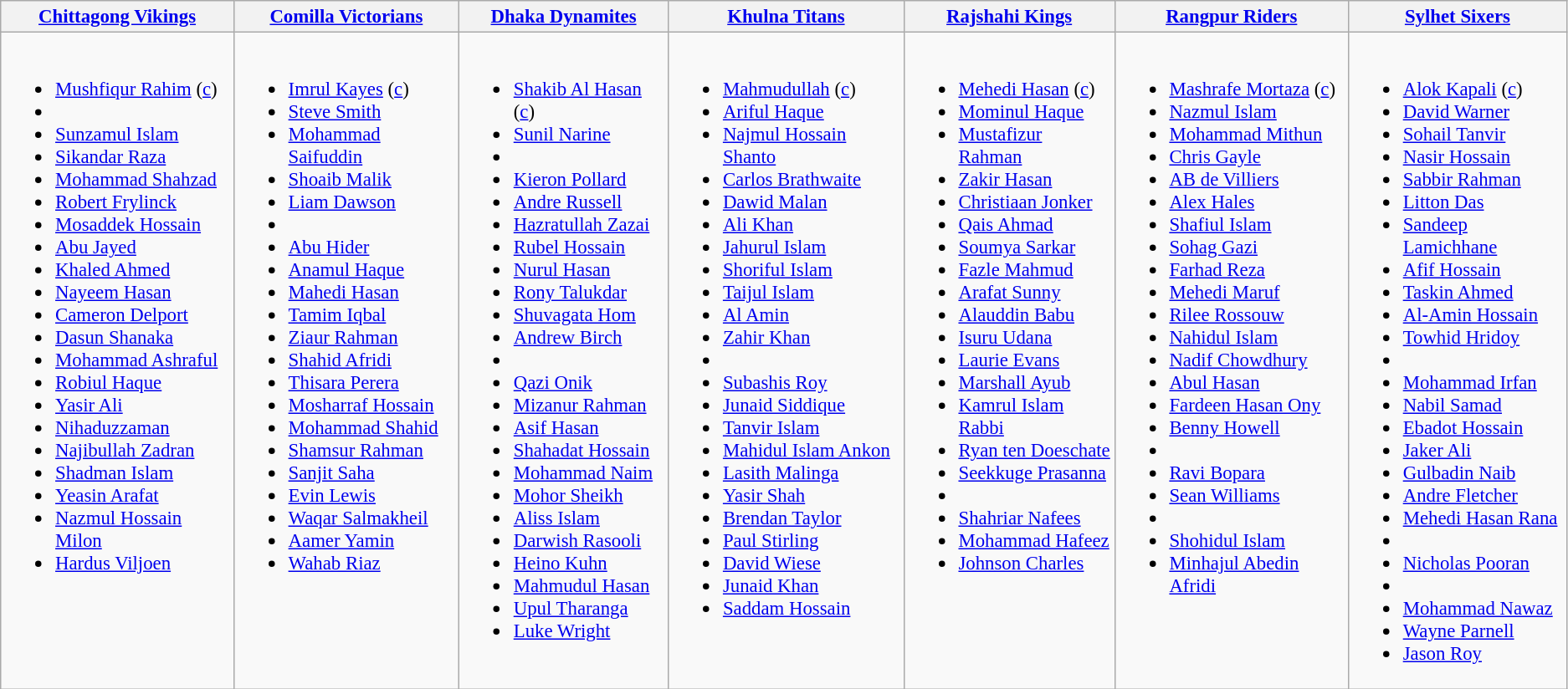<table class="wikitable" Style="font-size:95%;">
<tr>
<th><a href='#'>Chittagong Vikings</a> <br><small></small></th>
<th><a href='#'>Comilla Victorians</a> <br><small></small></th>
<th><a href='#'>Dhaka Dynamites</a> <br><small></small></th>
<th><a href='#'>Khulna Titans</a> <br><small></small></th>
<th><a href='#'>Rajshahi Kings</a> <br><small></small></th>
<th><a href='#'>Rangpur Riders</a> <br><small></small></th>
<th><a href='#'>Sylhet Sixers</a> <br><small></small></th>
</tr>
<tr>
<td valign=top><br><ul><li><a href='#'>Mushfiqur Rahim</a> (<a href='#'>c</a>)</li><li></li><li><a href='#'>Sunzamul Islam</a></li><li><a href='#'>Sikandar Raza</a></li><li><a href='#'>Mohammad Shahzad</a></li><li><a href='#'>Robert Frylinck</a></li><li><a href='#'>Mosaddek Hossain</a></li><li><a href='#'>Abu Jayed</a></li><li><a href='#'>Khaled Ahmed</a></li><li><a href='#'>Nayeem Hasan</a></li><li><a href='#'>Cameron Delport</a></li><li><a href='#'>Dasun Shanaka</a></li><li><a href='#'>Mohammad Ashraful</a></li><li><a href='#'>Robiul Haque</a></li><li><a href='#'>Yasir Ali</a></li><li><a href='#'>Nihaduzzaman</a></li><li><a href='#'>Najibullah Zadran</a></li><li><a href='#'>Shadman Islam</a></li><li><a href='#'>Yeasin Arafat</a></li><li><a href='#'>Nazmul Hossain Milon</a></li><li><a href='#'>Hardus Viljoen</a></li></ul></td>
<td valign=top><br><ul><li><a href='#'>Imrul Kayes</a> (<a href='#'>c</a>)</li><li><a href='#'>Steve Smith</a></li><li><a href='#'>Mohammad Saifuddin</a></li><li><a href='#'>Shoaib Malik</a></li><li><a href='#'>Liam Dawson</a></li><li></li><li><a href='#'>Abu Hider</a></li><li><a href='#'>Anamul Haque</a></li><li><a href='#'>Mahedi Hasan</a></li><li><a href='#'>Tamim Iqbal</a></li><li><a href='#'>Ziaur Rahman</a></li><li><a href='#'>Shahid Afridi</a></li><li><a href='#'>Thisara Perera</a></li><li><a href='#'>Mosharraf Hossain</a></li><li><a href='#'>Mohammad Shahid</a></li><li><a href='#'>Shamsur Rahman</a></li><li><a href='#'>Sanjit Saha</a></li><li><a href='#'>Evin Lewis</a></li><li><a href='#'>Waqar Salmakheil</a></li><li><a href='#'>Aamer Yamin</a></li><li><a href='#'>Wahab Riaz</a></li></ul></td>
<td valign=top><br><ul><li><a href='#'>Shakib Al Hasan</a> (<a href='#'>c</a>)</li><li><a href='#'>Sunil Narine</a></li><li></li><li><a href='#'>Kieron Pollard</a></li><li><a href='#'>Andre Russell</a></li><li><a href='#'>Hazratullah Zazai</a></li><li><a href='#'>Rubel Hossain</a></li><li><a href='#'>Nurul Hasan</a></li><li><a href='#'>Rony Talukdar</a></li><li><a href='#'>Shuvagata Hom</a></li><li><a href='#'>Andrew Birch</a></li><li></li><li><a href='#'>Qazi Onik</a></li><li><a href='#'>Mizanur Rahman</a></li><li><a href='#'>Asif Hasan</a></li><li><a href='#'>Shahadat Hossain</a></li><li><a href='#'>Mohammad Naim</a></li><li><a href='#'>Mohor Sheikh</a></li><li><a href='#'>Aliss Islam</a></li><li><a href='#'>Darwish Rasooli</a></li><li><a href='#'>Heino Kuhn</a></li><li><a href='#'>Mahmudul Hasan</a></li><li><a href='#'>Upul Tharanga</a></li><li><a href='#'>Luke Wright</a></li></ul></td>
<td valign=top><br><ul><li><a href='#'>Mahmudullah</a> (<a href='#'>c</a>)</li><li><a href='#'>Ariful Haque</a></li><li><a href='#'>Najmul Hossain Shanto</a></li><li><a href='#'>Carlos Brathwaite</a></li><li><a href='#'>Dawid Malan</a></li><li><a href='#'>Ali Khan</a></li><li><a href='#'>Jahurul Islam</a></li><li><a href='#'>Shoriful Islam</a></li><li><a href='#'>Taijul Islam</a></li><li><a href='#'>Al Amin</a></li><li><a href='#'>Zahir Khan</a></li><li></li><li><a href='#'>Subashis Roy</a></li><li><a href='#'>Junaid Siddique</a></li><li><a href='#'>Tanvir Islam</a></li><li><a href='#'>Mahidul Islam Ankon</a></li><li><a href='#'>Lasith Malinga</a></li><li><a href='#'>Yasir Shah</a></li><li><a href='#'>Brendan Taylor</a></li><li><a href='#'>Paul Stirling</a></li><li><a href='#'>David Wiese</a></li><li><a href='#'>Junaid Khan</a></li><li><a href='#'>Saddam Hossain</a></li></ul></td>
<td valign=top><br><ul><li><a href='#'>Mehedi Hasan</a> (<a href='#'>c</a>)</li><li><a href='#'>Mominul Haque</a></li><li><a href='#'>Mustafizur Rahman</a></li><li><a href='#'>Zakir Hasan</a></li><li><a href='#'>Christiaan Jonker</a></li><li><a href='#'>Qais Ahmad</a></li><li><a href='#'>Soumya Sarkar</a></li><li><a href='#'>Fazle Mahmud</a></li><li><a href='#'>Arafat Sunny</a></li><li><a href='#'>Alauddin Babu</a></li><li><a href='#'>Isuru Udana</a></li><li><a href='#'>Laurie Evans</a></li><li><a href='#'>Marshall Ayub</a></li><li><a href='#'>Kamrul Islam Rabbi</a></li><li><a href='#'>Ryan ten Doeschate</a></li><li><a href='#'>Seekkuge Prasanna</a></li><li></li><li><a href='#'>Shahriar Nafees</a></li><li><a href='#'>Mohammad Hafeez</a></li><li><a href='#'>Johnson Charles</a></li></ul></td>
<td valign=top><br><ul><li><a href='#'>Mashrafe Mortaza</a> (<a href='#'>c</a>)</li><li><a href='#'>Nazmul Islam</a></li><li><a href='#'>Mohammad Mithun</a></li><li><a href='#'>Chris Gayle</a></li><li><a href='#'>AB de Villiers</a></li><li><a href='#'>Alex Hales</a></li><li><a href='#'>Shafiul Islam</a></li><li><a href='#'>Sohag Gazi</a></li><li><a href='#'>Farhad Reza</a></li><li><a href='#'>Mehedi Maruf</a></li><li><a href='#'>Rilee Rossouw</a></li><li><a href='#'>Nahidul Islam</a></li><li><a href='#'>Nadif Chowdhury</a></li><li><a href='#'>Abul Hasan</a></li><li><a href='#'>Fardeen Hasan Ony</a></li><li><a href='#'>Benny Howell</a></li><li></li><li><a href='#'>Ravi Bopara</a></li><li><a href='#'>Sean Williams</a></li><li></li><li><a href='#'>Shohidul Islam</a></li><li><a href='#'>Minhajul Abedin Afridi</a></li></ul></td>
<td valign=top><br><ul><li><a href='#'>Alok Kapali</a> (<a href='#'>c</a>)</li><li><a href='#'>David Warner</a></li><li><a href='#'>Sohail Tanvir</a></li><li><a href='#'>Nasir Hossain</a></li><li><a href='#'>Sabbir Rahman</a></li><li><a href='#'>Litton Das</a></li><li><a href='#'>Sandeep Lamichhane</a></li><li><a href='#'>Afif Hossain</a></li><li><a href='#'>Taskin Ahmed</a></li><li><a href='#'>Al-Amin Hossain</a></li><li><a href='#'>Towhid Hridoy</a></li><li></li><li><a href='#'>Mohammad Irfan</a></li><li><a href='#'>Nabil Samad</a></li><li><a href='#'>Ebadot Hossain</a></li><li><a href='#'>Jaker Ali</a></li><li><a href='#'>Gulbadin Naib</a></li><li><a href='#'>Andre Fletcher</a></li><li><a href='#'>Mehedi Hasan Rana</a></li><li></li><li><a href='#'>Nicholas Pooran</a></li><li></li><li><a href='#'>Mohammad Nawaz</a></li><li><a href='#'>Wayne Parnell</a></li><li><a href='#'>Jason Roy</a></li></ul></td>
</tr>
</table>
